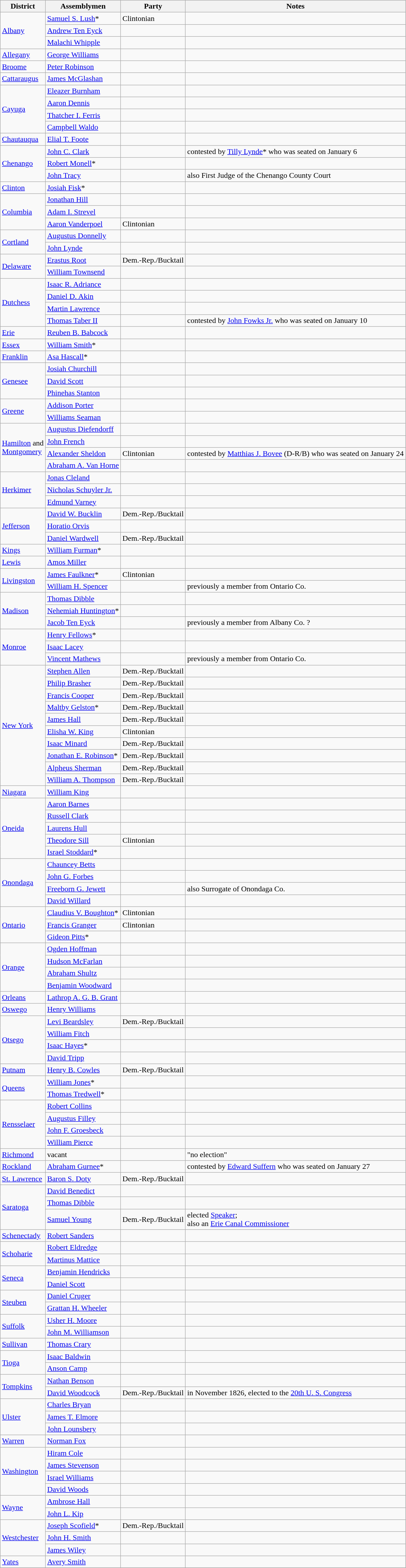<table class=wikitable>
<tr>
<th>District</th>
<th>Assemblymen</th>
<th>Party</th>
<th>Notes</th>
</tr>
<tr>
<td rowspan="3"><a href='#'>Albany</a></td>
<td><a href='#'>Samuel S. Lush</a>*</td>
<td>Clintonian</td>
<td></td>
</tr>
<tr>
<td><a href='#'>Andrew Ten Eyck</a></td>
<td></td>
<td></td>
</tr>
<tr>
<td><a href='#'>Malachi Whipple</a></td>
<td></td>
<td></td>
</tr>
<tr>
<td><a href='#'>Allegany</a></td>
<td><a href='#'>George Williams</a></td>
<td></td>
<td></td>
</tr>
<tr>
<td><a href='#'>Broome</a></td>
<td><a href='#'>Peter Robinson</a></td>
<td></td>
<td></td>
</tr>
<tr>
<td><a href='#'>Cattaraugus</a></td>
<td><a href='#'>James McGlashan</a></td>
<td></td>
<td></td>
</tr>
<tr>
<td rowspan="4"><a href='#'>Cayuga</a></td>
<td><a href='#'>Eleazer Burnham</a></td>
<td></td>
<td></td>
</tr>
<tr>
<td><a href='#'>Aaron Dennis</a></td>
<td></td>
<td></td>
</tr>
<tr>
<td><a href='#'>Thatcher I. Ferris</a></td>
<td></td>
<td></td>
</tr>
<tr>
<td><a href='#'>Campbell Waldo</a></td>
<td></td>
<td></td>
</tr>
<tr>
<td><a href='#'>Chautauqua</a></td>
<td><a href='#'>Elial T. Foote</a></td>
<td></td>
<td></td>
</tr>
<tr>
<td rowspan="3"><a href='#'>Chenango</a></td>
<td><a href='#'>John C. Clark</a></td>
<td></td>
<td>contested by <a href='#'>Tilly Lynde</a>* who was seated on January 6</td>
</tr>
<tr>
<td><a href='#'>Robert Monell</a>*</td>
<td></td>
<td></td>
</tr>
<tr>
<td><a href='#'>John Tracy</a></td>
<td></td>
<td>also First Judge of the Chenango County Court</td>
</tr>
<tr>
<td><a href='#'>Clinton</a></td>
<td><a href='#'>Josiah Fisk</a>*</td>
<td></td>
<td></td>
</tr>
<tr>
<td rowspan="3"><a href='#'>Columbia</a></td>
<td><a href='#'>Jonathan Hill</a></td>
<td></td>
<td></td>
</tr>
<tr>
<td><a href='#'>Adam I. Strevel</a></td>
<td></td>
<td></td>
</tr>
<tr>
<td><a href='#'>Aaron Vanderpoel</a></td>
<td>Clintonian</td>
<td></td>
</tr>
<tr>
<td rowspan="2"><a href='#'>Cortland</a></td>
<td><a href='#'>Augustus Donnelly</a></td>
<td></td>
<td></td>
</tr>
<tr>
<td><a href='#'>John Lynde</a></td>
<td></td>
<td></td>
</tr>
<tr>
<td rowspan="2"><a href='#'>Delaware</a></td>
<td><a href='#'>Erastus Root</a></td>
<td>Dem.-Rep./Bucktail</td>
<td></td>
</tr>
<tr>
<td><a href='#'>William Townsend</a></td>
<td></td>
<td></td>
</tr>
<tr>
<td rowspan="4"><a href='#'>Dutchess</a></td>
<td><a href='#'>Isaac R. Adriance</a></td>
<td></td>
<td></td>
</tr>
<tr>
<td><a href='#'>Daniel D. Akin</a></td>
<td></td>
<td></td>
</tr>
<tr>
<td><a href='#'>Martin Lawrence</a></td>
<td></td>
<td></td>
</tr>
<tr>
<td><a href='#'>Thomas Taber II</a></td>
<td></td>
<td>contested by <a href='#'>John Fowks Jr.</a> who was seated on January 10</td>
</tr>
<tr>
<td><a href='#'>Erie</a></td>
<td><a href='#'>Reuben B. Babcock</a></td>
<td></td>
<td></td>
</tr>
<tr>
<td><a href='#'>Essex</a></td>
<td><a href='#'>William Smith</a>*</td>
<td></td>
<td></td>
</tr>
<tr>
<td><a href='#'>Franklin</a></td>
<td><a href='#'>Asa Hascall</a>*</td>
<td></td>
<td></td>
</tr>
<tr>
<td rowspan="3"><a href='#'>Genesee</a></td>
<td><a href='#'>Josiah Churchill</a></td>
<td></td>
<td></td>
</tr>
<tr>
<td><a href='#'>David Scott</a></td>
<td></td>
<td></td>
</tr>
<tr>
<td><a href='#'>Phinehas Stanton</a></td>
<td></td>
<td></td>
</tr>
<tr>
<td rowspan="2"><a href='#'>Greene</a></td>
<td><a href='#'>Addison Porter</a></td>
<td></td>
<td></td>
</tr>
<tr>
<td><a href='#'>Williams Seaman</a></td>
<td></td>
<td></td>
</tr>
<tr>
<td rowspan="4"><a href='#'>Hamilton</a> and <br><a href='#'>Montgomery</a></td>
<td><a href='#'>Augustus Diefendorff</a></td>
<td></td>
<td></td>
</tr>
<tr>
<td><a href='#'>John French</a></td>
<td></td>
<td></td>
</tr>
<tr>
<td><a href='#'>Alexander Sheldon</a></td>
<td>Clintonian</td>
<td>contested by <a href='#'>Matthias J. Bovee</a> (D-R/B) who was seated on January 24</td>
</tr>
<tr>
<td><a href='#'>Abraham A. Van Horne</a></td>
<td></td>
<td></td>
</tr>
<tr>
<td rowspan="3"><a href='#'>Herkimer</a></td>
<td><a href='#'>Jonas Cleland</a></td>
<td></td>
<td></td>
</tr>
<tr>
<td><a href='#'>Nicholas Schuyler Jr.</a></td>
<td></td>
<td></td>
</tr>
<tr>
<td><a href='#'>Edmund Varney</a></td>
<td></td>
<td></td>
</tr>
<tr>
<td rowspan="3"><a href='#'>Jefferson</a></td>
<td><a href='#'>David W. Bucklin</a></td>
<td>Dem.-Rep./Bucktail</td>
<td></td>
</tr>
<tr>
<td><a href='#'>Horatio Orvis</a></td>
<td></td>
<td></td>
</tr>
<tr>
<td><a href='#'>Daniel Wardwell</a></td>
<td>Dem.-Rep./Bucktail</td>
<td></td>
</tr>
<tr>
<td><a href='#'>Kings</a></td>
<td><a href='#'>William Furman</a>*</td>
<td></td>
<td></td>
</tr>
<tr>
<td><a href='#'>Lewis</a></td>
<td><a href='#'>Amos Miller</a></td>
<td></td>
<td></td>
</tr>
<tr>
<td rowspan="2"><a href='#'>Livingston</a></td>
<td><a href='#'>James Faulkner</a>*</td>
<td>Clintonian</td>
<td></td>
</tr>
<tr>
<td><a href='#'>William H. Spencer</a></td>
<td></td>
<td>previously a member from Ontario Co.</td>
</tr>
<tr>
<td rowspan="3"><a href='#'>Madison</a></td>
<td><a href='#'>Thomas Dibble</a></td>
<td></td>
<td></td>
</tr>
<tr>
<td><a href='#'>Nehemiah Huntington</a>*</td>
<td></td>
<td></td>
</tr>
<tr>
<td><a href='#'>Jacob Ten Eyck</a></td>
<td></td>
<td>previously a member from Albany Co. ?</td>
</tr>
<tr>
<td rowspan="3"><a href='#'>Monroe</a></td>
<td><a href='#'>Henry Fellows</a>*</td>
<td></td>
<td></td>
</tr>
<tr>
<td><a href='#'>Isaac Lacey</a></td>
<td></td>
<td></td>
</tr>
<tr>
<td><a href='#'>Vincent Mathews</a></td>
<td></td>
<td>previously a member from Ontario Co.</td>
</tr>
<tr>
<td rowspan="10"><a href='#'>New York</a></td>
<td><a href='#'>Stephen Allen</a></td>
<td>Dem.-Rep./Bucktail</td>
<td></td>
</tr>
<tr>
<td><a href='#'>Philip Brasher</a></td>
<td>Dem.-Rep./Bucktail</td>
<td></td>
</tr>
<tr>
<td><a href='#'>Francis Cooper</a></td>
<td>Dem.-Rep./Bucktail</td>
<td></td>
</tr>
<tr>
<td><a href='#'>Maltby Gelston</a>*</td>
<td>Dem.-Rep./Bucktail</td>
<td></td>
</tr>
<tr>
<td><a href='#'>James Hall</a></td>
<td>Dem.-Rep./Bucktail</td>
<td></td>
</tr>
<tr>
<td><a href='#'>Elisha W. King</a></td>
<td>Clintonian</td>
<td></td>
</tr>
<tr>
<td><a href='#'>Isaac Minard</a></td>
<td>Dem.-Rep./Bucktail</td>
<td></td>
</tr>
<tr>
<td><a href='#'>Jonathan E. Robinson</a>*</td>
<td>Dem.-Rep./Bucktail</td>
<td></td>
</tr>
<tr>
<td><a href='#'>Alpheus Sherman</a></td>
<td>Dem.-Rep./Bucktail</td>
<td></td>
</tr>
<tr>
<td><a href='#'>William A. Thompson</a></td>
<td>Dem.-Rep./Bucktail</td>
<td></td>
</tr>
<tr>
<td><a href='#'>Niagara</a></td>
<td><a href='#'>William King</a></td>
<td></td>
<td></td>
</tr>
<tr>
<td rowspan="5"><a href='#'>Oneida</a></td>
<td><a href='#'>Aaron Barnes</a></td>
<td></td>
<td></td>
</tr>
<tr>
<td><a href='#'>Russell Clark</a></td>
<td></td>
<td></td>
</tr>
<tr>
<td><a href='#'>Laurens Hull</a></td>
<td></td>
<td></td>
</tr>
<tr>
<td><a href='#'>Theodore Sill</a></td>
<td>Clintonian</td>
<td></td>
</tr>
<tr>
<td><a href='#'>Israel Stoddard</a>*</td>
<td></td>
<td></td>
</tr>
<tr>
<td rowspan="4"><a href='#'>Onondaga</a></td>
<td><a href='#'>Chauncey Betts</a></td>
<td></td>
<td></td>
</tr>
<tr>
<td><a href='#'>John G. Forbes</a></td>
<td></td>
<td></td>
</tr>
<tr>
<td><a href='#'>Freeborn G. Jewett</a></td>
<td></td>
<td>also Surrogate of Onondaga Co.</td>
</tr>
<tr>
<td><a href='#'>David Willard</a></td>
<td></td>
<td></td>
</tr>
<tr>
<td rowspan="3"><a href='#'>Ontario</a></td>
<td><a href='#'>Claudius V. Boughton</a>*</td>
<td>Clintonian</td>
<td></td>
</tr>
<tr>
<td><a href='#'>Francis Granger</a></td>
<td>Clintonian</td>
<td></td>
</tr>
<tr>
<td><a href='#'>Gideon Pitts</a>*</td>
<td></td>
<td></td>
</tr>
<tr>
<td rowspan="4"><a href='#'>Orange</a></td>
<td><a href='#'>Ogden Hoffman</a></td>
<td></td>
<td></td>
</tr>
<tr>
<td><a href='#'>Hudson McFarlan</a></td>
<td></td>
<td></td>
</tr>
<tr>
<td><a href='#'>Abraham Shultz</a></td>
<td></td>
<td></td>
</tr>
<tr>
<td><a href='#'>Benjamin Woodward</a></td>
<td></td>
<td></td>
</tr>
<tr>
<td><a href='#'>Orleans</a></td>
<td><a href='#'>Lathrop A. G. B. Grant</a></td>
<td></td>
<td></td>
</tr>
<tr>
<td><a href='#'>Oswego</a></td>
<td><a href='#'>Henry Williams</a></td>
<td></td>
<td></td>
</tr>
<tr>
<td rowspan="4"><a href='#'>Otsego</a></td>
<td><a href='#'>Levi Beardsley</a></td>
<td>Dem.-Rep./Bucktail</td>
<td></td>
</tr>
<tr>
<td><a href='#'>William Fitch</a></td>
<td></td>
<td></td>
</tr>
<tr>
<td><a href='#'>Isaac Hayes</a>*</td>
<td></td>
<td></td>
</tr>
<tr>
<td><a href='#'>David Tripp</a></td>
<td></td>
<td></td>
</tr>
<tr>
<td><a href='#'>Putnam</a></td>
<td><a href='#'>Henry B. Cowles</a></td>
<td>Dem.-Rep./Bucktail</td>
<td></td>
</tr>
<tr>
<td rowspan="2"><a href='#'>Queens</a></td>
<td><a href='#'>William Jones</a>*</td>
<td></td>
<td></td>
</tr>
<tr>
<td><a href='#'>Thomas Tredwell</a>*</td>
<td></td>
<td></td>
</tr>
<tr>
<td rowspan="4"><a href='#'>Rensselaer</a></td>
<td><a href='#'>Robert Collins</a></td>
<td></td>
<td></td>
</tr>
<tr>
<td><a href='#'>Augustus Filley</a></td>
<td></td>
<td></td>
</tr>
<tr>
<td><a href='#'>John F. Groesbeck</a></td>
<td></td>
<td></td>
</tr>
<tr>
<td><a href='#'>William Pierce</a></td>
<td></td>
<td></td>
</tr>
<tr>
<td><a href='#'>Richmond</a></td>
<td>vacant</td>
<td></td>
<td>"no election"</td>
</tr>
<tr>
<td><a href='#'>Rockland</a></td>
<td><a href='#'>Abraham Gurnee</a>*</td>
<td></td>
<td>contested by <a href='#'>Edward Suffern</a> who was seated on January 27</td>
</tr>
<tr>
<td><a href='#'>St. Lawrence</a></td>
<td><a href='#'>Baron S. Doty</a></td>
<td>Dem.-Rep./Bucktail</td>
<td></td>
</tr>
<tr>
<td rowspan="3"><a href='#'>Saratoga</a></td>
<td><a href='#'>David Benedict</a></td>
<td></td>
<td></td>
</tr>
<tr>
<td><a href='#'>Thomas Dibble</a></td>
<td></td>
<td></td>
</tr>
<tr>
<td><a href='#'>Samuel Young</a></td>
<td>Dem.-Rep./Bucktail</td>
<td>elected <a href='#'>Speaker</a>; <br>also an <a href='#'>Erie Canal Commissioner</a></td>
</tr>
<tr>
<td><a href='#'>Schenectady</a></td>
<td><a href='#'>Robert Sanders</a></td>
<td></td>
<td></td>
</tr>
<tr>
<td rowspan="2"><a href='#'>Schoharie</a></td>
<td><a href='#'>Robert Eldredge</a></td>
<td></td>
<td></td>
</tr>
<tr>
<td><a href='#'>Martinus Mattice</a></td>
<td></td>
<td></td>
</tr>
<tr>
<td rowspan="2"><a href='#'>Seneca</a></td>
<td><a href='#'>Benjamin Hendricks</a></td>
<td></td>
<td></td>
</tr>
<tr>
<td><a href='#'>Daniel Scott</a></td>
<td></td>
<td></td>
</tr>
<tr>
<td rowspan="2"><a href='#'>Steuben</a></td>
<td><a href='#'>Daniel Cruger</a></td>
<td></td>
<td></td>
</tr>
<tr>
<td><a href='#'>Grattan H. Wheeler</a></td>
<td></td>
<td></td>
</tr>
<tr>
<td rowspan="2"><a href='#'>Suffolk</a></td>
<td><a href='#'>Usher H. Moore</a></td>
<td></td>
<td></td>
</tr>
<tr>
<td><a href='#'>John M. Williamson</a></td>
<td></td>
<td></td>
</tr>
<tr>
<td><a href='#'>Sullivan</a></td>
<td><a href='#'>Thomas Crary</a></td>
<td></td>
<td></td>
</tr>
<tr>
<td rowspan="2"><a href='#'>Tioga</a></td>
<td><a href='#'>Isaac Baldwin</a></td>
<td></td>
<td></td>
</tr>
<tr>
<td><a href='#'>Anson Camp</a></td>
<td></td>
<td></td>
</tr>
<tr>
<td rowspan="2"><a href='#'>Tompkins</a></td>
<td><a href='#'>Nathan Benson</a></td>
<td></td>
<td></td>
</tr>
<tr>
<td><a href='#'>David Woodcock</a></td>
<td>Dem.-Rep./Bucktail</td>
<td>in November 1826, elected to the <a href='#'>20th U. S. Congress</a></td>
</tr>
<tr>
<td rowspan="3"><a href='#'>Ulster</a></td>
<td><a href='#'>Charles Bryan</a></td>
<td></td>
<td></td>
</tr>
<tr>
<td><a href='#'>James T. Elmore</a></td>
<td></td>
<td></td>
</tr>
<tr>
<td><a href='#'>John Lounsbery</a></td>
<td></td>
<td></td>
</tr>
<tr>
<td><a href='#'>Warren</a></td>
<td><a href='#'>Norman Fox</a></td>
<td></td>
<td></td>
</tr>
<tr>
<td rowspan="4"><a href='#'>Washington</a></td>
<td><a href='#'>Hiram Cole</a></td>
<td></td>
<td></td>
</tr>
<tr>
<td><a href='#'>James Stevenson</a></td>
<td></td>
<td></td>
</tr>
<tr>
<td><a href='#'>Israel Williams</a></td>
<td></td>
<td></td>
</tr>
<tr>
<td><a href='#'>David Woods</a></td>
<td></td>
<td></td>
</tr>
<tr>
<td rowspan="2"><a href='#'>Wayne</a></td>
<td><a href='#'>Ambrose Hall</a></td>
<td></td>
<td></td>
</tr>
<tr>
<td><a href='#'>John L. Kip</a></td>
<td></td>
<td></td>
</tr>
<tr>
<td rowspan="3"><a href='#'>Westchester</a></td>
<td><a href='#'>Joseph Scofield</a>*</td>
<td>Dem.-Rep./Bucktail</td>
<td></td>
</tr>
<tr>
<td><a href='#'>John H. Smith</a></td>
<td></td>
<td></td>
</tr>
<tr>
<td><a href='#'>James Wiley</a></td>
<td></td>
<td></td>
</tr>
<tr>
<td><a href='#'>Yates</a></td>
<td><a href='#'>Avery Smith</a></td>
<td></td>
<td></td>
</tr>
<tr>
</tr>
</table>
